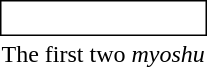<table style="margin:1em;">
<tr>
<td style="border: solid thin; padding: 2px;"><br></td>
</tr>
<tr>
<td style="text-align:center">The first two <em>myoshu</em></td>
</tr>
</table>
